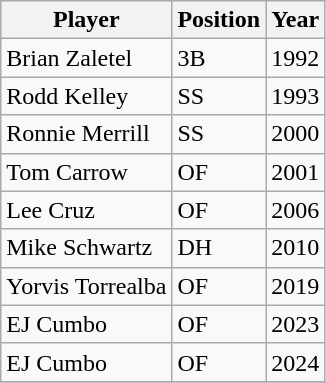<table class="wikitable">
<tr>
<th scope="col">Player</th>
<th scope="col">Position</th>
<th scope="col">Year</th>
</tr>
<tr>
<td scope="row">Brian Zaletel</td>
<td>3B</td>
<td>1992</td>
</tr>
<tr>
<td scope="row">Rodd Kelley</td>
<td>SS</td>
<td>1993</td>
</tr>
<tr>
<td scope="row">Ronnie Merrill</td>
<td>SS</td>
<td>2000</td>
</tr>
<tr>
<td scope="row">Tom Carrow</td>
<td>OF</td>
<td>2001</td>
</tr>
<tr>
<td scope="row">Lee Cruz</td>
<td>OF</td>
<td>2006</td>
</tr>
<tr>
<td scope="row">Mike Schwartz</td>
<td>DH</td>
<td>2010</td>
</tr>
<tr>
<td scope="row">Yorvis Torrealba</td>
<td>OF</td>
<td>2019</td>
</tr>
<tr>
<td scope="row">EJ Cumbo</td>
<td>OF</td>
<td>2023</td>
</tr>
<tr>
<td scope="row">EJ Cumbo</td>
<td>OF</td>
<td>2024</td>
</tr>
<tr>
</tr>
</table>
